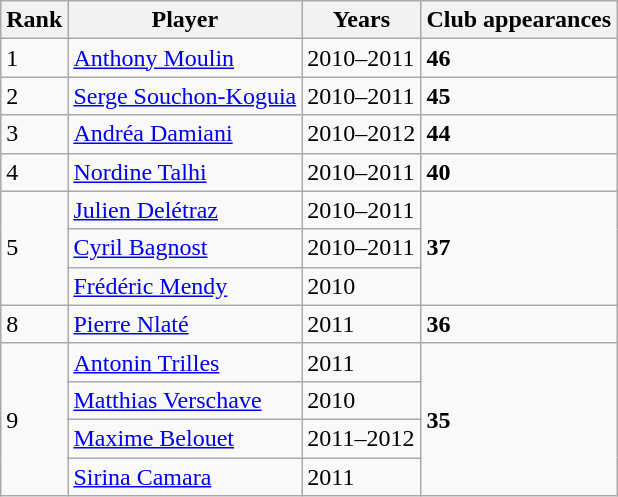<table class="wikitable">
<tr>
<th>Rank</th>
<th>Player</th>
<th>Years</th>
<th>Club appearances</th>
</tr>
<tr>
<td>1</td>
<td> <a href='#'>Anthony Moulin</a></td>
<td>2010–2011</td>
<td><strong>46</strong></td>
</tr>
<tr>
<td>2</td>
<td> <a href='#'>Serge Souchon-Koguia</a></td>
<td>2010–2011</td>
<td><strong>45</strong></td>
</tr>
<tr>
<td>3</td>
<td> <a href='#'>Andréa Damiani</a></td>
<td>2010–2012</td>
<td><strong>44</strong></td>
</tr>
<tr>
<td>4</td>
<td> <a href='#'>Nordine Talhi</a></td>
<td>2010–2011</td>
<td><strong>40</strong></td>
</tr>
<tr>
<td rowspan="3">5</td>
<td> <a href='#'>Julien Delétraz</a></td>
<td>2010–2011</td>
<td rowspan="3"><strong>37</strong></td>
</tr>
<tr>
<td> <a href='#'>Cyril Bagnost</a></td>
<td>2010–2011</td>
</tr>
<tr>
<td> <a href='#'>Frédéric Mendy</a></td>
<td>2010</td>
</tr>
<tr>
<td>8</td>
<td> <a href='#'>Pierre Nlaté</a></td>
<td>2011</td>
<td><strong>36</strong></td>
</tr>
<tr>
<td rowspan="4">9</td>
<td> <a href='#'>Antonin Trilles</a></td>
<td>2011</td>
<td rowspan="4"><strong>35</strong></td>
</tr>
<tr>
<td> <a href='#'>Matthias Verschave</a></td>
<td>2010</td>
</tr>
<tr>
<td> <a href='#'>Maxime Belouet</a></td>
<td>2011–2012</td>
</tr>
<tr>
<td> <a href='#'>Sirina Camara</a></td>
<td>2011</td>
</tr>
</table>
